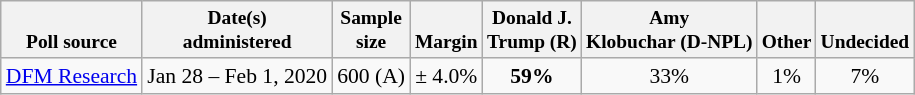<table class="wikitable" style="font-size:90%;text-align:center;">
<tr valign=bottom style="font-size:90%;">
<th>Poll source</th>
<th>Date(s)<br>administered</th>
<th>Sample<br>size</th>
<th>Margin<br></th>
<th>Donald J.<br>Trump (R)</th>
<th>Amy<br>Klobuchar (D-NPL)</th>
<th>Other</th>
<th>Undecided</th>
</tr>
<tr>
<td style="text-align:left;"><a href='#'>DFM Research</a></td>
<td>Jan 28 – Feb 1, 2020</td>
<td>600 (A)</td>
<td>± 4.0%</td>
<td><strong>59%</strong></td>
<td>33%</td>
<td>1%</td>
<td>7%</td>
</tr>
</table>
